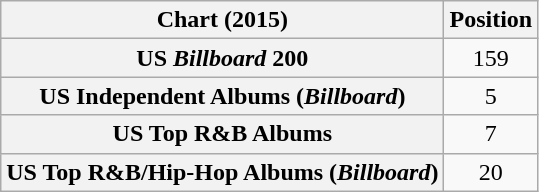<table class="wikitable sortable plainrowheaders" style="text-align:center">
<tr>
<th scope="col">Chart (2015)</th>
<th scope="col">Position</th>
</tr>
<tr>
<th scope="row">US <em>Billboard</em> 200</th>
<td>159</td>
</tr>
<tr>
<th scope="row">US Independent Albums (<em>Billboard</em>)</th>
<td>5</td>
</tr>
<tr>
<th scope="row">US Top R&B Albums </th>
<td>7</td>
</tr>
<tr>
<th scope="row">US Top R&B/Hip-Hop Albums (<em>Billboard</em>)</th>
<td>20</td>
</tr>
</table>
